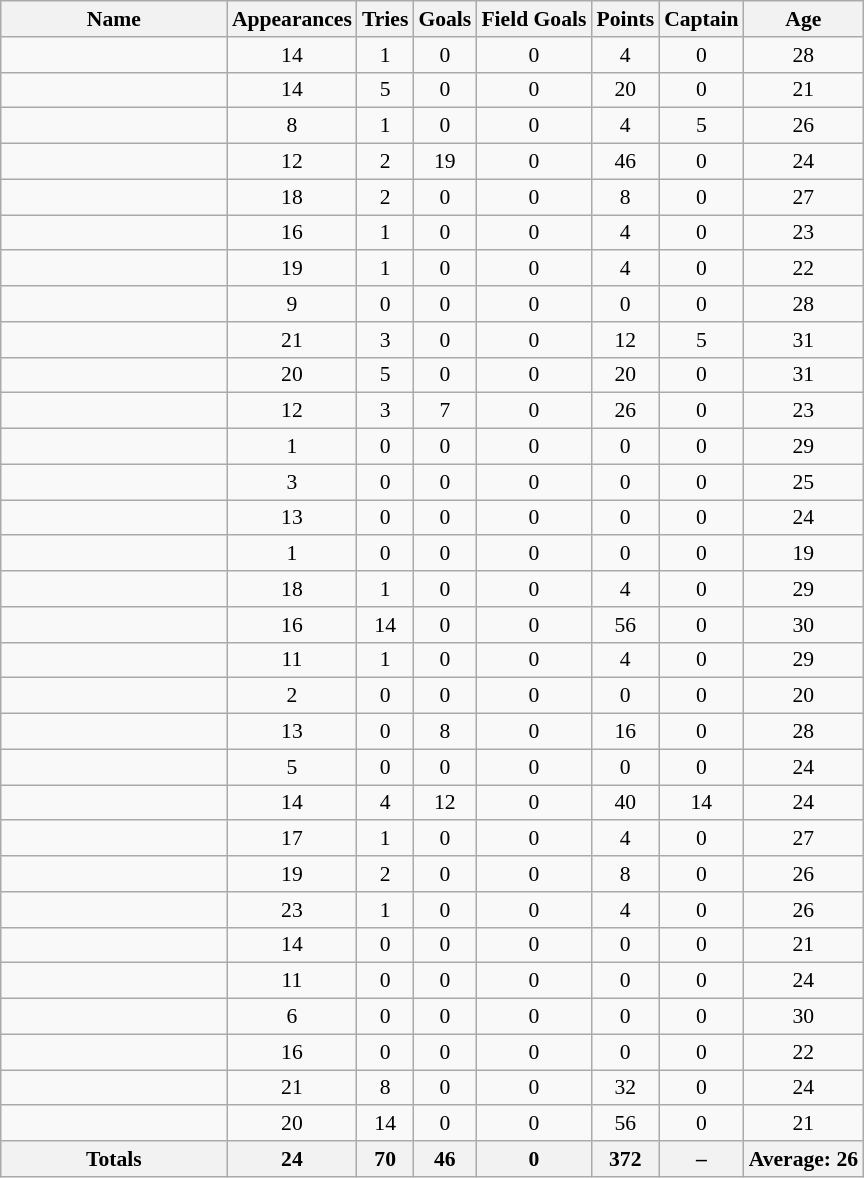<table class="wikitable sortable" style="text-align: center; font-size:90%">
<tr>
<th style="width:10em">Name</th>
<th>Appearances</th>
<th>Tries</th>
<th>Goals</th>
<th>Field Goals</th>
<th>Points</th>
<th>Captain</th>
<th>Age</th>
</tr>
<tr>
<td></td>
<td>14</td>
<td>1</td>
<td>0</td>
<td>0</td>
<td>4</td>
<td>0</td>
<td>28</td>
</tr>
<tr>
<td></td>
<td>14</td>
<td>5</td>
<td>0</td>
<td>0</td>
<td>20</td>
<td>0</td>
<td>21</td>
</tr>
<tr>
<td></td>
<td>8</td>
<td>1</td>
<td>0</td>
<td>0</td>
<td>4</td>
<td>5</td>
<td>26</td>
</tr>
<tr>
<td></td>
<td>12</td>
<td>2</td>
<td>19</td>
<td>0</td>
<td>46</td>
<td>0</td>
<td>24</td>
</tr>
<tr>
<td></td>
<td>18</td>
<td>2</td>
<td>0</td>
<td>0</td>
<td>8</td>
<td>0</td>
<td>27</td>
</tr>
<tr>
<td></td>
<td>16</td>
<td>1</td>
<td>0</td>
<td>0</td>
<td>4</td>
<td>0</td>
<td>23</td>
</tr>
<tr>
<td></td>
<td>19</td>
<td>1</td>
<td>0</td>
<td>0</td>
<td>4</td>
<td>0</td>
<td>22</td>
</tr>
<tr>
<td></td>
<td>9</td>
<td>0</td>
<td>0</td>
<td>0</td>
<td>0</td>
<td>0</td>
<td>28</td>
</tr>
<tr>
<td></td>
<td>21</td>
<td>3</td>
<td>0</td>
<td>0</td>
<td>12</td>
<td>5</td>
<td>31</td>
</tr>
<tr>
<td></td>
<td>20</td>
<td>5</td>
<td>0</td>
<td>0</td>
<td>20</td>
<td>0</td>
<td>31</td>
</tr>
<tr>
<td></td>
<td>12</td>
<td>3</td>
<td>7</td>
<td>0</td>
<td>26</td>
<td>0</td>
<td>23</td>
</tr>
<tr>
<td></td>
<td>1</td>
<td>0</td>
<td>0</td>
<td>0</td>
<td>0</td>
<td>0</td>
<td>29</td>
</tr>
<tr>
<td></td>
<td>3</td>
<td>0</td>
<td>0</td>
<td>0</td>
<td>0</td>
<td>0</td>
<td>25</td>
</tr>
<tr>
<td></td>
<td>13</td>
<td>0</td>
<td>0</td>
<td>0</td>
<td>0</td>
<td>0</td>
<td>24</td>
</tr>
<tr>
<td></td>
<td>1</td>
<td>0</td>
<td>0</td>
<td>0</td>
<td>0</td>
<td>0</td>
<td>19</td>
</tr>
<tr>
<td></td>
<td>18</td>
<td>1</td>
<td>0</td>
<td>0</td>
<td>4</td>
<td>0</td>
<td>29</td>
</tr>
<tr>
<td></td>
<td>16</td>
<td>14</td>
<td>0</td>
<td>0</td>
<td>56</td>
<td>0</td>
<td>30</td>
</tr>
<tr>
<td></td>
<td>11</td>
<td>1</td>
<td>0</td>
<td>0</td>
<td>4</td>
<td>0</td>
<td>29</td>
</tr>
<tr>
<td></td>
<td>2</td>
<td>0</td>
<td>0</td>
<td>0</td>
<td>0</td>
<td>0</td>
<td>20</td>
</tr>
<tr>
<td></td>
<td>13</td>
<td>0</td>
<td>8</td>
<td>0</td>
<td>16</td>
<td>0</td>
<td>28</td>
</tr>
<tr>
<td></td>
<td>5</td>
<td>0</td>
<td>0</td>
<td>0</td>
<td>0</td>
<td>0</td>
<td>24</td>
</tr>
<tr>
<td></td>
<td>14</td>
<td>4</td>
<td>12</td>
<td>0</td>
<td>40</td>
<td>14</td>
<td>24</td>
</tr>
<tr>
<td></td>
<td>17</td>
<td>1</td>
<td>0</td>
<td>0</td>
<td>4</td>
<td>0</td>
<td>27</td>
</tr>
<tr>
<td></td>
<td>19</td>
<td>2</td>
<td>0</td>
<td>0</td>
<td>8</td>
<td>0</td>
<td>26</td>
</tr>
<tr>
<td></td>
<td>23</td>
<td>1</td>
<td>0</td>
<td>0</td>
<td>4</td>
<td>0</td>
<td>26</td>
</tr>
<tr>
<td></td>
<td>14</td>
<td>0</td>
<td>0</td>
<td>0</td>
<td>0</td>
<td>0</td>
<td>21</td>
</tr>
<tr>
<td></td>
<td>11</td>
<td>0</td>
<td>0</td>
<td>0</td>
<td>0</td>
<td>0</td>
<td>24</td>
</tr>
<tr>
<td></td>
<td>6</td>
<td>0</td>
<td>0</td>
<td>0</td>
<td>0</td>
<td>0</td>
<td>30</td>
</tr>
<tr>
<td></td>
<td>16</td>
<td>0</td>
<td>0</td>
<td>0</td>
<td>0</td>
<td>0</td>
<td>22</td>
</tr>
<tr>
<td></td>
<td>21</td>
<td>8</td>
<td>0</td>
<td>0</td>
<td>32</td>
<td>0</td>
<td>24</td>
</tr>
<tr>
<td></td>
<td>20</td>
<td>14</td>
<td>0</td>
<td>0</td>
<td>56</td>
<td>0</td>
<td>21</td>
</tr>
<tr class="sortbottom">
<th>Totals</th>
<th>24</th>
<th>70</th>
<th>46</th>
<th>0</th>
<th>372</th>
<th>–</th>
<th>Average: 26</th>
</tr>
</table>
